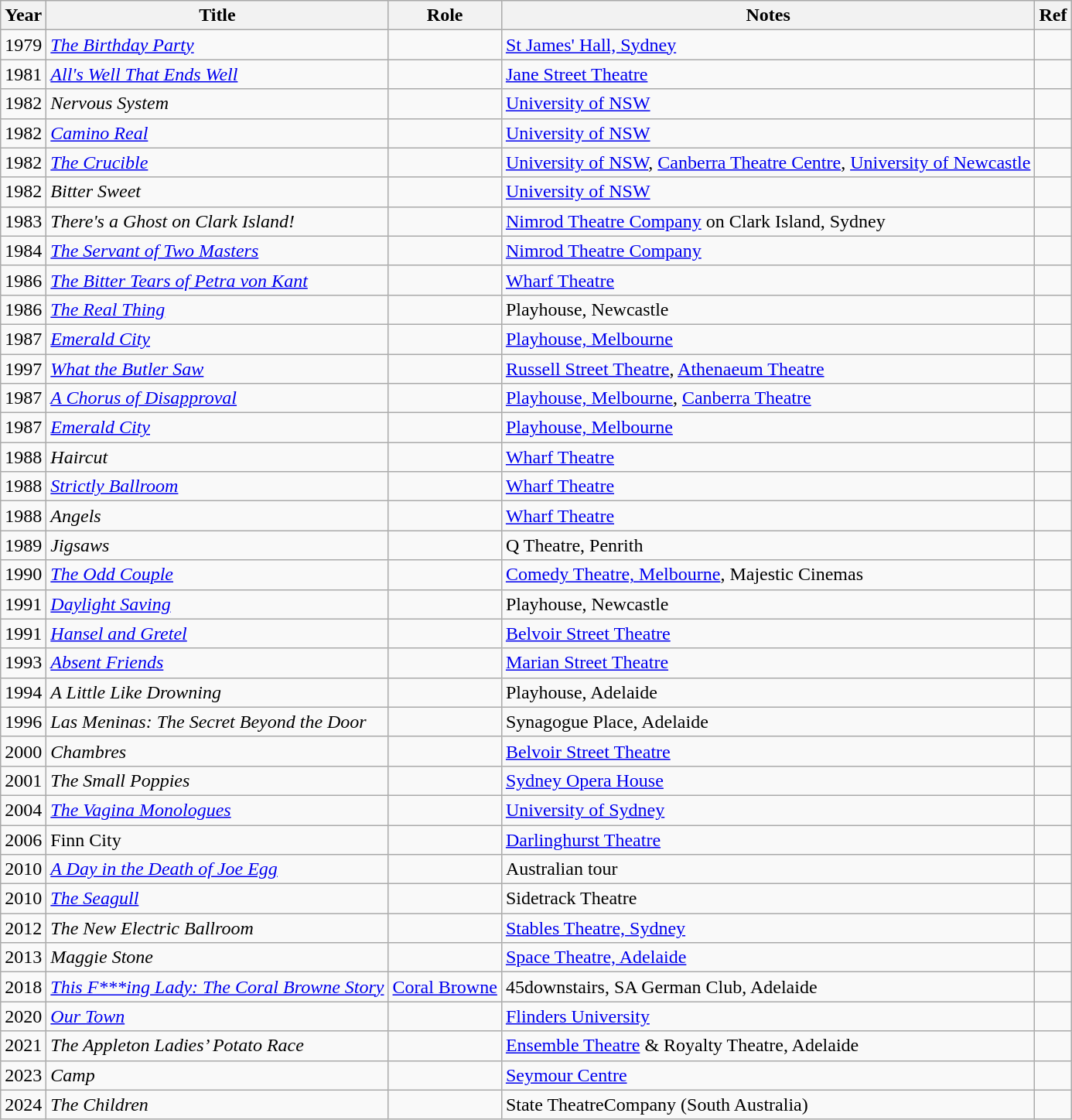<table class="wikitable sortable">
<tr>
<th>Year</th>
<th>Title</th>
<th>Role</th>
<th>Notes</th>
<th>Ref</th>
</tr>
<tr>
<td>1979</td>
<td><em><a href='#'>The Birthday Party</a></em></td>
<td></td>
<td><a href='#'>St James' Hall, Sydney</a></td>
<td></td>
</tr>
<tr>
<td>1981</td>
<td><em><a href='#'>All's Well That Ends Well</a></em></td>
<td></td>
<td><a href='#'>Jane Street Theatre</a></td>
<td></td>
</tr>
<tr>
<td>1982</td>
<td><em>Nervous System</em></td>
<td></td>
<td><a href='#'>University of NSW</a></td>
<td></td>
</tr>
<tr>
<td>1982</td>
<td><em><a href='#'>Camino Real</a></em></td>
<td></td>
<td><a href='#'>University of NSW</a></td>
<td></td>
</tr>
<tr>
<td>1982</td>
<td><em><a href='#'>The Crucible</a></em></td>
<td></td>
<td><a href='#'>University of NSW</a>, <a href='#'>Canberra Theatre Centre</a>, <a href='#'>University of Newcastle</a></td>
<td></td>
</tr>
<tr>
<td>1982</td>
<td><em>Bitter Sweet</em></td>
<td></td>
<td><a href='#'>University of NSW</a></td>
<td></td>
</tr>
<tr>
<td>1983</td>
<td><em>There's a Ghost on Clark Island!</em></td>
<td></td>
<td><a href='#'>Nimrod Theatre Company</a> on Clark Island, Sydney</td>
<td></td>
</tr>
<tr>
<td>1984</td>
<td><em><a href='#'>The Servant of Two Masters</a></em></td>
<td></td>
<td><a href='#'>Nimrod Theatre Company</a></td>
<td></td>
</tr>
<tr>
<td>1986</td>
<td><em><a href='#'>The Bitter Tears of Petra von Kant</a></em></td>
<td></td>
<td><a href='#'>Wharf Theatre</a></td>
<td></td>
</tr>
<tr>
<td>1986</td>
<td><em><a href='#'>The Real Thing</a></em></td>
<td></td>
<td>Playhouse, Newcastle</td>
<td></td>
</tr>
<tr>
<td>1987</td>
<td><em><a href='#'>Emerald City</a></em></td>
<td></td>
<td><a href='#'>Playhouse, Melbourne</a></td>
<td></td>
</tr>
<tr>
<td>1997</td>
<td><em><a href='#'>What the Butler Saw</a></em></td>
<td></td>
<td><a href='#'>Russell Street Theatre</a>, <a href='#'>Athenaeum Theatre</a></td>
<td></td>
</tr>
<tr>
<td>1987</td>
<td><em><a href='#'>A Chorus of Disapproval</a></em></td>
<td></td>
<td><a href='#'>Playhouse, Melbourne</a>, <a href='#'>Canberra Theatre</a></td>
<td></td>
</tr>
<tr>
<td>1987</td>
<td><em><a href='#'>Emerald City</a></em></td>
<td></td>
<td><a href='#'>Playhouse, Melbourne</a></td>
<td></td>
</tr>
<tr>
<td>1988</td>
<td><em>Haircut</em></td>
<td></td>
<td><a href='#'>Wharf Theatre</a></td>
<td></td>
</tr>
<tr>
<td>1988</td>
<td><em><a href='#'>Strictly Ballroom</a></em></td>
<td></td>
<td><a href='#'>Wharf Theatre</a></td>
<td></td>
</tr>
<tr>
<td>1988</td>
<td><em>Angels</em></td>
<td></td>
<td><a href='#'>Wharf Theatre</a></td>
<td></td>
</tr>
<tr>
<td>1989</td>
<td><em>Jigsaws</em></td>
<td></td>
<td>Q Theatre, Penrith</td>
<td></td>
</tr>
<tr>
<td>1990</td>
<td><em><a href='#'>The Odd Couple</a></em></td>
<td></td>
<td><a href='#'>Comedy Theatre, Melbourne</a>, Majestic Cinemas</td>
<td></td>
</tr>
<tr>
<td>1991</td>
<td><em><a href='#'>Daylight Saving</a></em></td>
<td></td>
<td>Playhouse, Newcastle</td>
<td></td>
</tr>
<tr>
<td>1991</td>
<td><em><a href='#'>Hansel and Gretel</a></em></td>
<td></td>
<td><a href='#'>Belvoir Street Theatre</a></td>
<td></td>
</tr>
<tr>
<td>1993</td>
<td><em><a href='#'>Absent Friends</a></em></td>
<td></td>
<td><a href='#'>Marian Street Theatre</a></td>
<td></td>
</tr>
<tr>
<td>1994</td>
<td><em>A Little Like Drowning</em></td>
<td></td>
<td>Playhouse, Adelaide</td>
<td></td>
</tr>
<tr>
<td>1996</td>
<td><em>Las Meninas: The Secret Beyond the Door</em></td>
<td></td>
<td>Synagogue Place, Adelaide</td>
<td></td>
</tr>
<tr>
<td>2000</td>
<td><em>Chambres</em></td>
<td></td>
<td><a href='#'>Belvoir Street Theatre</a></td>
<td></td>
</tr>
<tr>
<td>2001</td>
<td><em>The Small Poppies</em></td>
<td></td>
<td><a href='#'>Sydney Opera House</a></td>
<td></td>
</tr>
<tr>
<td>2004</td>
<td><em><a href='#'>The Vagina Monologues</a></em></td>
<td></td>
<td><a href='#'>University of Sydney</a></td>
<td></td>
</tr>
<tr>
<td>2006</td>
<td>Finn City</td>
<td></td>
<td><a href='#'>Darlinghurst Theatre</a></td>
<td></td>
</tr>
<tr>
<td>2010</td>
<td><em><a href='#'>A Day in the Death of Joe Egg</a></em></td>
<td></td>
<td>Australian tour</td>
<td></td>
</tr>
<tr>
<td>2010</td>
<td><em><a href='#'>The Seagull</a></em></td>
<td></td>
<td>Sidetrack Theatre</td>
<td></td>
</tr>
<tr>
<td>2012</td>
<td><em>The New Electric Ballroom</em></td>
<td></td>
<td><a href='#'>Stables Theatre, Sydney</a></td>
<td></td>
</tr>
<tr>
<td>2013</td>
<td><em>Maggie Stone</em></td>
<td></td>
<td><a href='#'>Space Theatre, Adelaide</a></td>
<td></td>
</tr>
<tr>
<td>2018</td>
<td><em><a href='#'>This F***ing Lady: The Coral Browne Story</a></em></td>
<td><a href='#'>Coral Browne</a></td>
<td>45downstairs, SA German Club, Adelaide</td>
<td></td>
</tr>
<tr>
<td>2020</td>
<td><em><a href='#'>Our Town</a></em></td>
<td></td>
<td><a href='#'>Flinders University</a></td>
<td></td>
</tr>
<tr>
<td>2021</td>
<td><em>The Appleton Ladies’ Potato Race</em></td>
<td></td>
<td><a href='#'>Ensemble Theatre</a> & Royalty Theatre, Adelaide</td>
<td></td>
</tr>
<tr>
<td>2023</td>
<td><em>Camp</em></td>
<td></td>
<td><a href='#'>Seymour Centre</a></td>
<td></td>
</tr>
<tr>
<td>2024</td>
<td><em>The Children</em></td>
<td></td>
<td>State TheatreCompany (South Australia)</td>
<td></td>
</tr>
</table>
